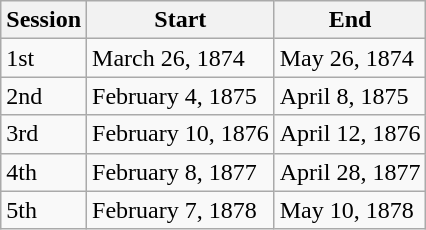<table class="wikitable">
<tr>
<th>Session</th>
<th>Start</th>
<th>End</th>
</tr>
<tr>
<td>1st</td>
<td>March 26, 1874</td>
<td>May 26, 1874</td>
</tr>
<tr>
<td>2nd</td>
<td>February 4, 1875</td>
<td>April 8, 1875</td>
</tr>
<tr>
<td>3rd</td>
<td>February 10, 1876</td>
<td>April 12, 1876</td>
</tr>
<tr>
<td>4th</td>
<td>February 8, 1877</td>
<td>April 28, 1877</td>
</tr>
<tr>
<td>5th</td>
<td>February 7, 1878</td>
<td>May 10, 1878</td>
</tr>
</table>
